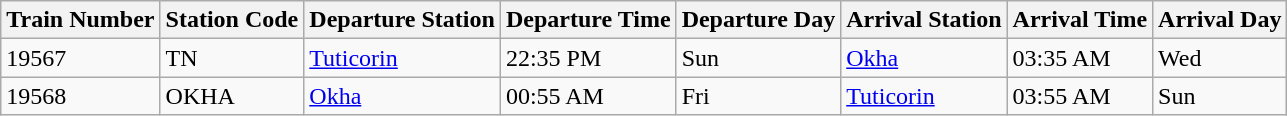<table class="wikitable">
<tr>
<th>Train Number</th>
<th>Station Code</th>
<th>Departure Station</th>
<th>Departure Time</th>
<th>Departure Day</th>
<th>Arrival Station</th>
<th>Arrival Time</th>
<th>Arrival Day</th>
</tr>
<tr>
<td>19567</td>
<td>TN</td>
<td><a href='#'>Tuticorin</a></td>
<td>22:35 PM</td>
<td>Sun</td>
<td><a href='#'>Okha</a></td>
<td>03:35 AM</td>
<td>Wed</td>
</tr>
<tr>
<td>19568</td>
<td>OKHA</td>
<td><a href='#'>Okha</a></td>
<td>00:55 AM</td>
<td>Fri</td>
<td><a href='#'>Tuticorin</a></td>
<td>03:55 AM</td>
<td>Sun</td>
</tr>
</table>
